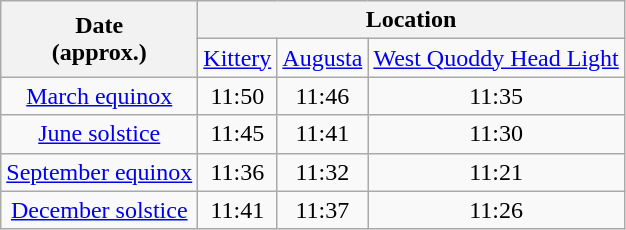<table class="wikitable" style="text-align:center;">
<tr>
<th rowspan=2>Date<br>(approx.)</th>
<th colspan=3>Location</th>
</tr>
<tr>
<td><a href='#'>Kittery</a></td>
<td><a href='#'>Augusta</a></td>
<td><a href='#'>West Quoddy Head Light</a></td>
</tr>
<tr>
<td><a href='#'>March equinox</a></td>
<td>11:50</td>
<td>11:46</td>
<td>11:35</td>
</tr>
<tr>
<td><a href='#'>June solstice</a></td>
<td>11:45</td>
<td>11:41</td>
<td>11:30</td>
</tr>
<tr>
<td><a href='#'>September equinox</a></td>
<td>11:36</td>
<td>11:32</td>
<td>11:21</td>
</tr>
<tr>
<td><a href='#'>December solstice</a></td>
<td>11:41</td>
<td>11:37</td>
<td>11:26</td>
</tr>
</table>
